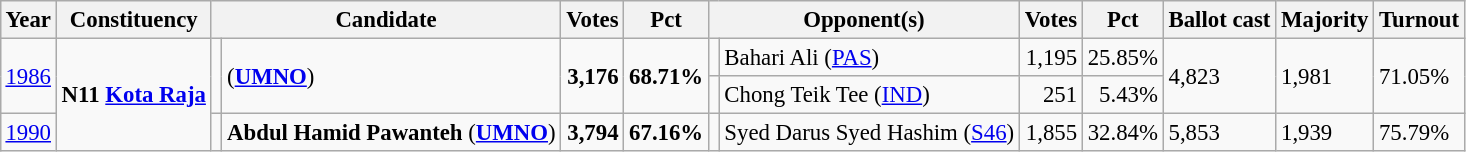<table class="wikitable" style="margin:0.5em ; font-size:95%">
<tr>
<th>Year</th>
<th>Constituency</th>
<th colspan=2>Candidate</th>
<th>Votes</th>
<th>Pct</th>
<th colspan=2>Opponent(s)</th>
<th>Votes</th>
<th>Pct</th>
<th>Ballot cast</th>
<th>Majority</th>
<th>Turnout</th>
</tr>
<tr>
<td rowspan=2><a href='#'>1986</a></td>
<td rowspan=3><strong>N11 <a href='#'>Kota Raja</a></strong></td>
<td rowspan=2 ></td>
<td rowspan=2> (<a href='#'><strong>UMNO</strong></a>)</td>
<td rowspan=2 align=right><strong>3,176</strong></td>
<td rowspan=2><strong>68.71%</strong></td>
<td></td>
<td>Bahari Ali (<a href='#'>PAS</a>)</td>
<td align=right>1,195</td>
<td>25.85%</td>
<td rowspan=2>4,823</td>
<td rowspan=2>1,981</td>
<td rowspan=2>71.05%</td>
</tr>
<tr>
<td></td>
<td>Chong Teik Tee (<a href='#'>IND</a>)</td>
<td align=right>251</td>
<td align=right>5.43%</td>
</tr>
<tr>
<td><a href='#'>1990</a></td>
<td></td>
<td><strong>Abdul Hamid Pawanteh</strong> (<a href='#'><strong>UMNO</strong></a>)</td>
<td align=right><strong>3,794</strong></td>
<td><strong>67.16%</strong></td>
<td></td>
<td>Syed Darus Syed Hashim (<a href='#'>S46</a>)</td>
<td align=right>1,855</td>
<td>32.84%</td>
<td>5,853</td>
<td>1,939</td>
<td>75.79%</td>
</tr>
</table>
